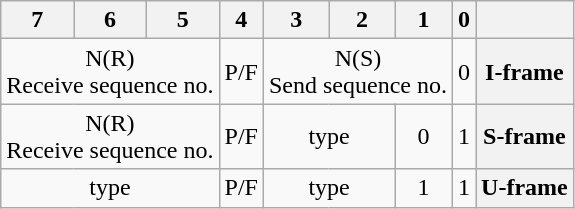<table class="wikitable" style="text-align:center">
<tr>
<th>7</th>
<th>6</th>
<th>5</th>
<th>4</th>
<th>3</th>
<th>2</th>
<th>1</th>
<th>0</th>
<th></th>
</tr>
<tr>
<td colspan=3>N(R)<br>Receive sequence no.</td>
<td>P/F</td>
<td colspan=3>N(S)<br>Send sequence no.</td>
<td>0</td>
<th>I-frame</th>
</tr>
<tr>
<td colspan=3>N(R)<br>Receive sequence no.</td>
<td>P/F</td>
<td colspan=2>type</td>
<td>0</td>
<td>1</td>
<th>S-frame</th>
</tr>
<tr>
<td colspan=3>type</td>
<td>P/F</td>
<td colspan=2>type</td>
<td>1</td>
<td>1</td>
<th>U-frame</th>
</tr>
</table>
